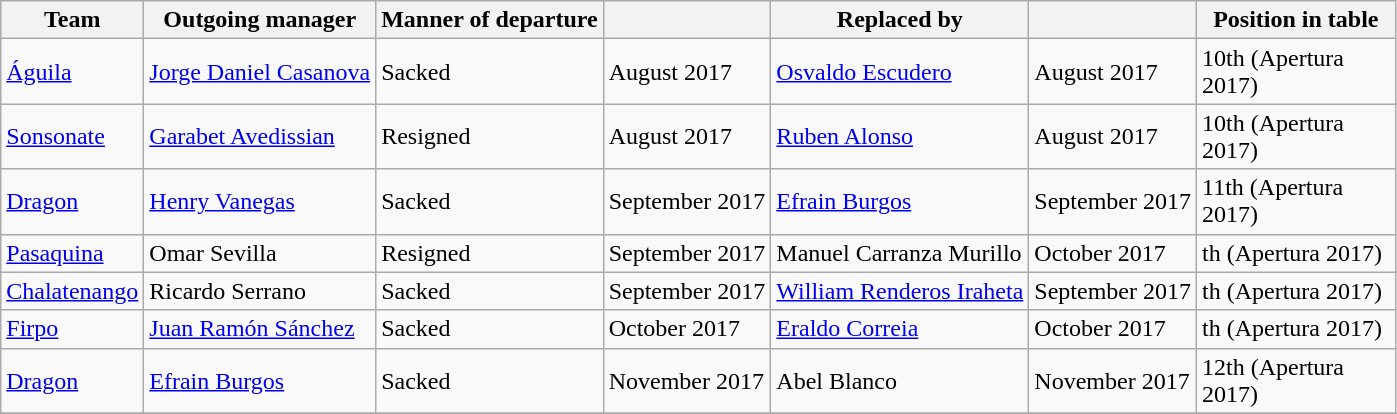<table class="wikitable">
<tr>
<th>Team</th>
<th>Outgoing manager</th>
<th>Manner of departure</th>
<th></th>
<th>Replaced by</th>
<th></th>
<th width=125px>Position in table</th>
</tr>
<tr>
<td><a href='#'>Águila</a></td>
<td> <a href='#'>Jorge Daniel Casanova</a></td>
<td>Sacked</td>
<td>August 2017</td>
<td> <a href='#'>Osvaldo Escudero</a></td>
<td>August 2017</td>
<td>10th (Apertura 2017)</td>
</tr>
<tr>
<td><a href='#'>Sonsonate</a></td>
<td> <a href='#'>Garabet Avedissian</a></td>
<td>Resigned</td>
<td>August 2017</td>
<td> <a href='#'>Ruben Alonso</a></td>
<td>August 2017</td>
<td>10th (Apertura 2017)</td>
</tr>
<tr>
<td><a href='#'>Dragon</a></td>
<td> <a href='#'>Henry Vanegas</a></td>
<td>Sacked</td>
<td>September 2017</td>
<td> <a href='#'>Efrain Burgos</a></td>
<td>September 2017</td>
<td>11th (Apertura 2017)</td>
</tr>
<tr>
<td><a href='#'>Pasaquina</a></td>
<td> Omar Sevilla</td>
<td>Resigned</td>
<td>September 2017</td>
<td> Manuel Carranza Murillo</td>
<td>October 2017</td>
<td>th (Apertura 2017)</td>
</tr>
<tr>
<td><a href='#'>Chalatenango</a></td>
<td> Ricardo Serrano</td>
<td>Sacked</td>
<td>September 2017</td>
<td> <a href='#'>William Renderos Iraheta</a></td>
<td>September 2017</td>
<td>th (Apertura 2017)</td>
</tr>
<tr>
<td><a href='#'>Firpo</a></td>
<td> <a href='#'>Juan Ramón Sánchez</a></td>
<td>Sacked</td>
<td>October 2017</td>
<td> <a href='#'>Eraldo Correia</a></td>
<td>October 2017</td>
<td>th (Apertura 2017)</td>
</tr>
<tr>
<td><a href='#'>Dragon</a></td>
<td> <a href='#'>Efrain Burgos</a></td>
<td>Sacked</td>
<td>November 2017</td>
<td> Abel Blanco</td>
<td>November 2017</td>
<td>12th (Apertura 2017)</td>
</tr>
<tr>
</tr>
</table>
